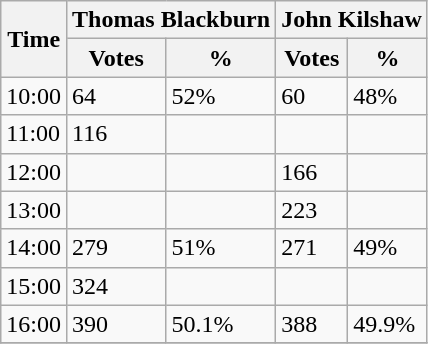<table class="wikitable">
<tr>
<th rowspan="2">Time</th>
<th colspan="2">Thomas Blackburn</th>
<th colspan="2">John Kilshaw</th>
</tr>
<tr>
<th>Votes</th>
<th>%</th>
<th>Votes</th>
<th>%</th>
</tr>
<tr>
<td>10:00</td>
<td>64</td>
<td>52%</td>
<td>60</td>
<td>48%</td>
</tr>
<tr>
<td>11:00</td>
<td>116</td>
<td></td>
<td></td>
<td></td>
</tr>
<tr>
<td>12:00</td>
<td></td>
<td></td>
<td>166</td>
<td></td>
</tr>
<tr>
<td>13:00</td>
<td></td>
<td></td>
<td>223</td>
<td></td>
</tr>
<tr>
<td>14:00</td>
<td>279</td>
<td>51%</td>
<td>271</td>
<td>49%</td>
</tr>
<tr>
<td>15:00</td>
<td>324</td>
<td></td>
<td></td>
<td></td>
</tr>
<tr>
<td>16:00</td>
<td>390</td>
<td>50.1%</td>
<td>388</td>
<td>49.9%</td>
</tr>
<tr>
</tr>
</table>
